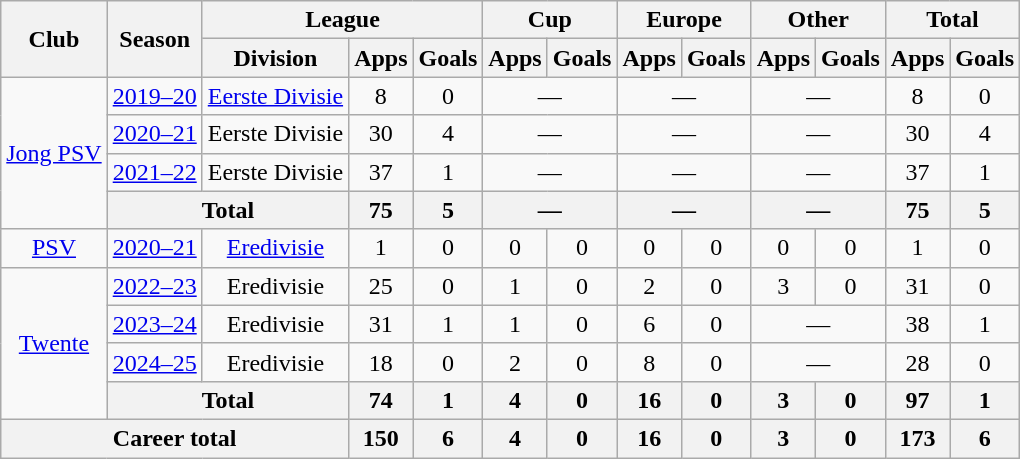<table class="wikitable" style="text-align: center">
<tr>
<th rowspan="2">Club</th>
<th rowspan="2">Season</th>
<th colspan="3">League</th>
<th colspan="2">Cup</th>
<th colspan="2">Europe</th>
<th colspan="2">Other</th>
<th colspan="2">Total</th>
</tr>
<tr>
<th>Division</th>
<th>Apps</th>
<th>Goals</th>
<th>Apps</th>
<th>Goals</th>
<th>Apps</th>
<th>Goals</th>
<th>Apps</th>
<th>Goals</th>
<th>Apps</th>
<th>Goals</th>
</tr>
<tr>
<td rowspan="4"><a href='#'>Jong PSV</a></td>
<td><a href='#'>2019–20</a></td>
<td><a href='#'>Eerste Divisie</a></td>
<td>8</td>
<td>0</td>
<td colspan="2">—</td>
<td colspan="2">—</td>
<td colspan="2">—</td>
<td>8</td>
<td>0</td>
</tr>
<tr>
<td><a href='#'>2020–21</a></td>
<td>Eerste Divisie</td>
<td>30</td>
<td>4</td>
<td colspan="2">—</td>
<td colspan="2">—</td>
<td colspan="2">—</td>
<td>30</td>
<td>4</td>
</tr>
<tr>
<td><a href='#'>2021–22</a></td>
<td>Eerste Divisie</td>
<td>37</td>
<td>1</td>
<td colspan="2">—</td>
<td colspan="2">—</td>
<td colspan="2">—</td>
<td>37</td>
<td>1</td>
</tr>
<tr>
<th colspan="2">Total</th>
<th>75</th>
<th>5</th>
<th colspan="2">—</th>
<th colspan="2">—</th>
<th colspan="2">—</th>
<th>75</th>
<th>5</th>
</tr>
<tr>
<td><a href='#'>PSV</a></td>
<td><a href='#'>2020–21</a></td>
<td><a href='#'>Eredivisie</a></td>
<td>1</td>
<td>0</td>
<td>0</td>
<td>0</td>
<td>0</td>
<td>0</td>
<td>0</td>
<td>0</td>
<td>1</td>
<td>0</td>
</tr>
<tr>
<td rowspan="4"><a href='#'>Twente</a></td>
<td><a href='#'>2022–23</a></td>
<td>Eredivisie</td>
<td>25</td>
<td>0</td>
<td>1</td>
<td>0</td>
<td>2</td>
<td>0</td>
<td>3</td>
<td>0</td>
<td>31</td>
<td>0</td>
</tr>
<tr>
<td><a href='#'>2023–24</a></td>
<td>Eredivisie</td>
<td>31</td>
<td>1</td>
<td>1</td>
<td>0</td>
<td>6</td>
<td>0</td>
<td colspan="2">—</td>
<td>38</td>
<td>1</td>
</tr>
<tr>
<td><a href='#'>2024–25</a></td>
<td>Eredivisie</td>
<td>18</td>
<td>0</td>
<td>2</td>
<td>0</td>
<td>8</td>
<td>0</td>
<td colspan="2">—</td>
<td>28</td>
<td>0</td>
</tr>
<tr>
<th colspan="2">Total</th>
<th>74</th>
<th>1</th>
<th>4</th>
<th>0</th>
<th>16</th>
<th>0</th>
<th>3</th>
<th>0</th>
<th>97</th>
<th>1</th>
</tr>
<tr>
<th colspan="3">Career total</th>
<th>150</th>
<th>6</th>
<th>4</th>
<th>0</th>
<th>16</th>
<th>0</th>
<th>3</th>
<th>0</th>
<th>173</th>
<th>6</th>
</tr>
</table>
